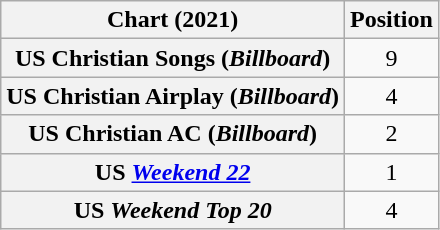<table class="wikitable plainrowheaders" style="text-align:center">
<tr>
<th scope="col">Chart (2021)</th>
<th scope="col">Position</th>
</tr>
<tr>
<th scope="row">US Christian Songs (<em>Billboard</em>)</th>
<td>9</td>
</tr>
<tr>
<th scope="row">US Christian Airplay (<em>Billboard</em>)</th>
<td>4</td>
</tr>
<tr>
<th scope="row">US Christian AC (<em>Billboard</em>)</th>
<td>2</td>
</tr>
<tr>
<th scope="row">US <em><a href='#'>Weekend 22</a></em></th>
<td>1</td>
</tr>
<tr>
<th scope="row">US <em>Weekend Top 20</em></th>
<td>4</td>
</tr>
</table>
